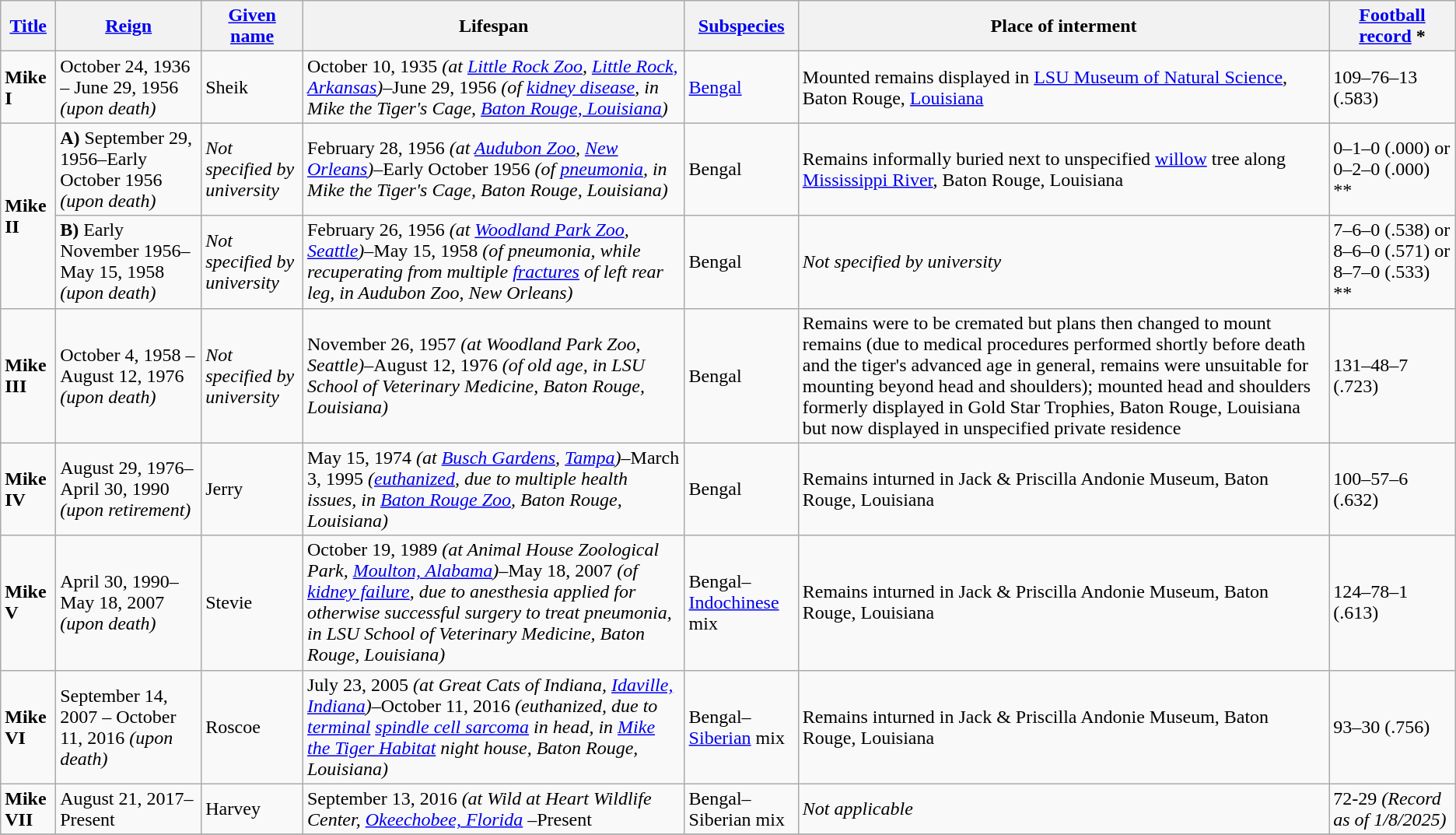<table class="wikitable sortable">
<tr>
<th><a href='#'>Title</a></th>
<th><a href='#'>Reign</a></th>
<th><a href='#'>Given name</a></th>
<th>Lifespan</th>
<th><a href='#'>Subspecies</a></th>
<th>Place of interment</th>
<th><a href='#'>Football record</a> *</th>
</tr>
<tr>
<td><strong>Mike I</strong></td>
<td>October 24, 1936 – June 29, 1956 <em>(upon death)</em></td>
<td>Sheik</td>
<td>October 10, 1935 <em>(at <a href='#'>Little Rock Zoo</a>, <a href='#'>Little Rock, Arkansas</a>)</em>–June 29, 1956 <em>(of <a href='#'>kidney disease</a>, in Mike the Tiger's Cage, <a href='#'>Baton Rouge, Louisiana</a>)</em></td>
<td><a href='#'>Bengal</a></td>
<td>Mounted remains displayed in <a href='#'>LSU Museum of Natural Science</a>, Baton Rouge, <a href='#'>Louisiana</a></td>
<td>109–76–13 (.583)</td>
</tr>
<tr>
<td rowspan="2"><strong>Mike II</strong></td>
<td><strong>A)</strong> September 29, 1956–Early October 1956 <em>(upon death)</em></td>
<td><em>Not specified by university</em></td>
<td>February 28, 1956 <em>(at <a href='#'>Audubon Zoo</a>, <a href='#'>New Orleans</a>)</em>–Early October 1956 <em>(of <a href='#'>pneumonia</a>, in Mike the Tiger's Cage, Baton Rouge, Louisiana)</em></td>
<td>Bengal</td>
<td>Remains informally buried next to unspecified <a href='#'>willow</a> tree along <a href='#'>Mississippi River</a>, Baton Rouge, Louisiana</td>
<td>0–1–0 (.000) or 0–2–0 (.000) **</td>
</tr>
<tr>
<td><strong>B)</strong> Early November 1956–May 15, 1958 <em>(upon death)</em></td>
<td><em>Not specified by university</em></td>
<td>February 26, 1956 <em>(at <a href='#'>Woodland Park Zoo</a>, <a href='#'>Seattle</a>)</em>–May 15, 1958 <em>(of pneumonia, while recuperating from multiple <a href='#'>fractures</a> of left rear leg, in Audubon Zoo, New Orleans)</em></td>
<td>Bengal</td>
<td><em>Not specified by university</em></td>
<td>7–6–0 (.538) or 8–6–0 (.571) or 8–7–0 (.533) **</td>
</tr>
<tr>
<td><strong>Mike III</strong></td>
<td>October 4, 1958 – August 12, 1976 <em>(upon death)</em></td>
<td><em>Not specified by university</em></td>
<td>November 26, 1957 <em>(at Woodland Park Zoo, Seattle)</em>–August 12, 1976 <em>(of old age, in LSU School of Veterinary Medicine, Baton Rouge, Louisiana)</em></td>
<td>Bengal</td>
<td>Remains were to be cremated but plans then changed to mount remains (due to medical procedures performed shortly before death and the tiger's advanced age in general, remains were unsuitable for mounting beyond head and shoulders); mounted head and shoulders formerly displayed in Gold Star Trophies, Baton Rouge, Louisiana but now displayed in unspecified private residence</td>
<td>131–48–7 (.723)</td>
</tr>
<tr>
<td><strong>Mike IV</strong></td>
<td>August 29, 1976–April 30, 1990 <em>(upon retirement)</em></td>
<td>Jerry</td>
<td>May 15, 1974 <em>(at <a href='#'>Busch Gardens</a>, <a href='#'>Tampa</a>)</em>–March 3, 1995 <em>(<a href='#'>euthanized</a>, due to multiple health issues, in <a href='#'>Baton Rouge Zoo</a>, Baton Rouge, Louisiana)</em></td>
<td>Bengal</td>
<td>Remains inturned in Jack & Priscilla Andonie Museum, Baton Rouge, Louisiana</td>
<td>100–57–6 (.632)</td>
</tr>
<tr>
<td><strong>Mike V</strong></td>
<td>April 30, 1990–May 18, 2007 <em>(upon death)</em></td>
<td>Stevie</td>
<td>October 19, 1989 <em>(at Animal House Zoological Park, <a href='#'>Moulton, Alabama</a>)</em>–May 18, 2007 <em>(of <a href='#'>kidney failure</a>, due to anesthesia applied for otherwise successful surgery to treat pneumonia, in LSU School of Veterinary Medicine, Baton Rouge, Louisiana)</em></td>
<td>Bengal–<a href='#'>Indochinese</a> mix</td>
<td>Remains inturned in Jack & Priscilla Andonie Museum, Baton Rouge, Louisiana</td>
<td>124–78–1 (.613)</td>
</tr>
<tr>
<td><strong>Mike VI</strong></td>
<td>September 14, 2007 – October 11, 2016 <em>(upon death)</em></td>
<td>Roscoe</td>
<td>July 23, 2005 <em>(at Great Cats of Indiana, <a href='#'>Idaville, Indiana</a>)</em>–October 11, 2016 <em>(euthanized, due to <a href='#'>terminal</a> <a href='#'>spindle cell sarcoma</a> in head, in <a href='#'>Mike the Tiger Habitat</a> night house, Baton Rouge, Louisiana)</em></td>
<td>Bengal–<a href='#'>Siberian</a> mix</td>
<td>Remains inturned in Jack & Priscilla Andonie Museum, Baton Rouge, Louisiana</td>
<td>93–30 (.756)</td>
</tr>
<tr>
<td><strong>Mike VII</strong></td>
<td>August 21, 2017–Present</td>
<td>Harvey</td>
<td>September 13, 2016 <em>(at Wild at Heart Wildlife Center, <a href='#'>Okeechobee, Florida</a> </em>–Present</td>
<td>Bengal–Siberian mix</td>
<td><em>Not applicable</em></td>
<td>72-29 <em>(Record as of 1/8/2025)</em></td>
</tr>
<tr>
</tr>
</table>
